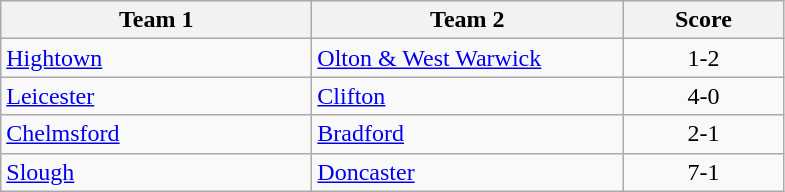<table class="wikitable" style="font-size: 100%">
<tr>
<th width=200>Team 1</th>
<th width=200>Team 2</th>
<th width=100>Score</th>
</tr>
<tr>
<td><a href='#'>Hightown</a></td>
<td><a href='#'>Olton & West Warwick</a></td>
<td align=center>1-2</td>
</tr>
<tr>
<td><a href='#'>Leicester</a></td>
<td><a href='#'>Clifton</a></td>
<td align=center>4-0</td>
</tr>
<tr>
<td><a href='#'>Chelmsford</a></td>
<td><a href='#'>Bradford</a></td>
<td align=center>2-1</td>
</tr>
<tr>
<td><a href='#'>Slough</a></td>
<td><a href='#'>Doncaster</a></td>
<td align=center>7-1</td>
</tr>
</table>
